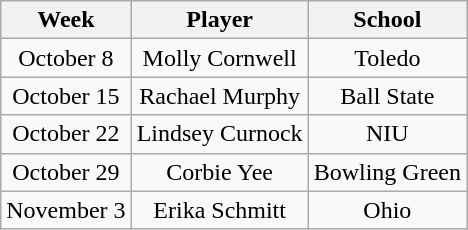<table class="wikitable" style="text-align:center;">
<tr>
<th>Week</th>
<th>Player</th>
<th>School</th>
</tr>
<tr>
<td>October 8</td>
<td>Molly Cornwell</td>
<td>Toledo</td>
</tr>
<tr>
<td>October 15</td>
<td>Rachael Murphy</td>
<td>Ball State</td>
</tr>
<tr>
<td>October 22</td>
<td>Lindsey Curnock</td>
<td>NIU</td>
</tr>
<tr>
<td>October 29</td>
<td>Corbie Yee</td>
<td>Bowling Green</td>
</tr>
<tr>
<td>November 3</td>
<td>Erika Schmitt</td>
<td>Ohio</td>
</tr>
</table>
